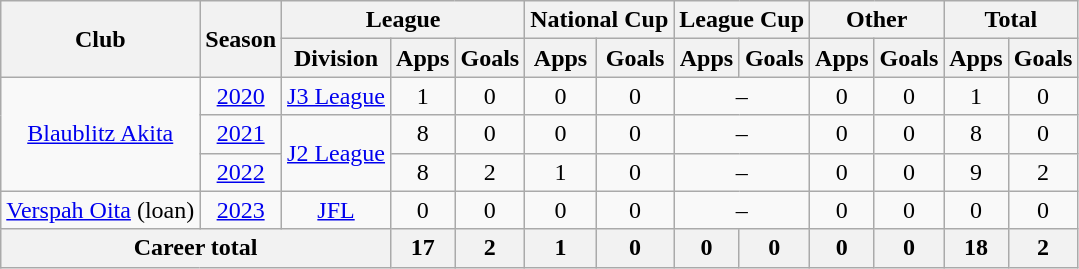<table class="wikitable" style="text-align: center">
<tr>
<th rowspan="2">Club</th>
<th rowspan="2">Season</th>
<th colspan="3">League</th>
<th colspan="2">National Cup</th>
<th colspan="2">League Cup</th>
<th colspan="2">Other</th>
<th colspan="2">Total</th>
</tr>
<tr>
<th>Division</th>
<th>Apps</th>
<th>Goals</th>
<th>Apps</th>
<th>Goals</th>
<th>Apps</th>
<th>Goals</th>
<th>Apps</th>
<th>Goals</th>
<th>Apps</th>
<th>Goals</th>
</tr>
<tr>
<td rowspan="3"><a href='#'>Blaublitz Akita</a></td>
<td><a href='#'>2020</a></td>
<td><a href='#'>J3 League</a></td>
<td>1</td>
<td>0</td>
<td>0</td>
<td>0</td>
<td colspan="2">–</td>
<td>0</td>
<td>0</td>
<td>1</td>
<td>0</td>
</tr>
<tr>
<td><a href='#'>2021</a></td>
<td rowspan="2"><a href='#'>J2 League</a></td>
<td>8</td>
<td>0</td>
<td>0</td>
<td>0</td>
<td colspan="2">–</td>
<td>0</td>
<td>0</td>
<td>8</td>
<td>0</td>
</tr>
<tr>
<td><a href='#'>2022</a></td>
<td>8</td>
<td>2</td>
<td>1</td>
<td>0</td>
<td colspan="2">–</td>
<td>0</td>
<td>0</td>
<td>9</td>
<td>2</td>
</tr>
<tr>
<td rowspan="1"><a href='#'>Verspah Oita</a> (loan)</td>
<td><a href='#'>2023</a></td>
<td><a href='#'>JFL</a></td>
<td>0</td>
<td>0</td>
<td>0</td>
<td>0</td>
<td colspan="2">–</td>
<td>0</td>
<td>0</td>
<td>0</td>
<td>0</td>
</tr>
<tr>
<th colspan=3>Career total</th>
<th>17</th>
<th>2</th>
<th>1</th>
<th>0</th>
<th>0</th>
<th>0</th>
<th>0</th>
<th>0</th>
<th>18</th>
<th>2</th>
</tr>
</table>
